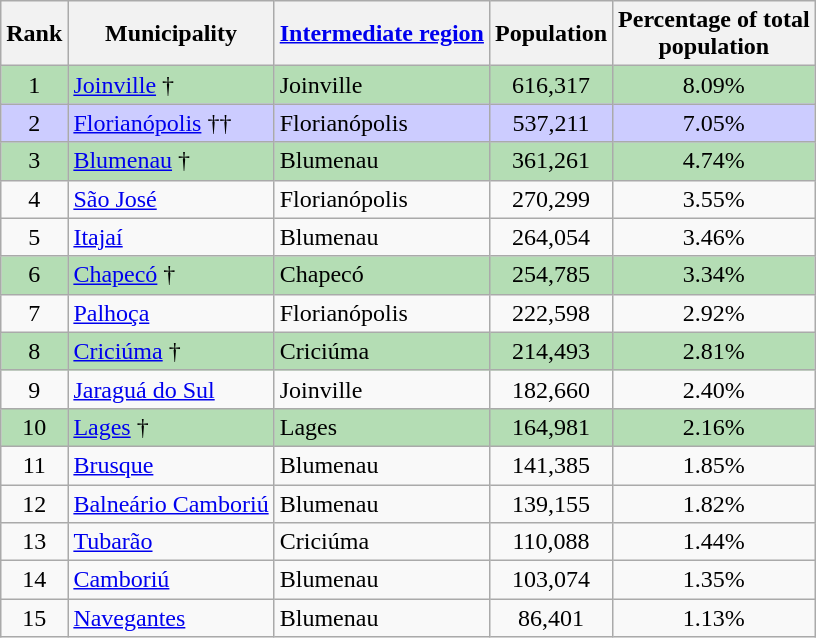<table class="wikitable sortable">
<tr>
<th>Rank</th>
<th>Municipality</th>
<th><a href='#'>Intermediate region</a></th>
<th>Population</th>
<th>Percentage of total<br>population</th>
</tr>
<tr style="background-color:#b4ddb4;">
<td align="center">1</td>
<td><a href='#'>Joinville</a> †</td>
<td>Joinville</td>
<td align="center">616,317</td>
<td align="center">8.09%</td>
</tr>
<tr style="background-color:#CCF;">
<td align="center">2</td>
<td><a href='#'>Florianópolis</a> ††</td>
<td>Florianópolis</td>
<td align="center">537,211</td>
<td align="center">7.05%</td>
</tr>
<tr style="background-color:#b4ddb4;">
<td align="center">3</td>
<td><a href='#'>Blumenau</a> †</td>
<td>Blumenau</td>
<td align="center">361,261</td>
<td align="center">4.74%</td>
</tr>
<tr>
<td align="center">4</td>
<td><a href='#'>São José</a></td>
<td>Florianópolis</td>
<td align="center">270,299</td>
<td align="center">3.55%</td>
</tr>
<tr>
<td align="center">5</td>
<td><a href='#'>Itajaí</a></td>
<td>Blumenau</td>
<td align="center">264,054</td>
<td align="center">3.46%</td>
</tr>
<tr style="background-color:#b4ddb4;">
<td align="center">6</td>
<td><a href='#'>Chapecó</a> †</td>
<td>Chapecó</td>
<td align="center">254,785</td>
<td align="center">3.34%</td>
</tr>
<tr>
<td align="center">7</td>
<td><a href='#'>Palhoça</a></td>
<td>Florianópolis</td>
<td align="center">222,598</td>
<td align="center">2.92%</td>
</tr>
<tr style="background-color:#b4ddb4;">
<td align="center">8</td>
<td><a href='#'>Criciúma</a> †</td>
<td>Criciúma</td>
<td align="center">214,493</td>
<td align="center">2.81%</td>
</tr>
<tr>
<td align="center">9</td>
<td><a href='#'>Jaraguá do Sul</a></td>
<td>Joinville</td>
<td align="center">182,660</td>
<td align="center">2.40%</td>
</tr>
<tr style="background-color:#b4ddb4;">
<td align="center">10</td>
<td><a href='#'>Lages</a> †</td>
<td>Lages</td>
<td align="center">164,981</td>
<td align="center">2.16%</td>
</tr>
<tr>
<td align="center">11</td>
<td><a href='#'>Brusque</a></td>
<td>Blumenau</td>
<td align="center">141,385</td>
<td align="center">1.85%</td>
</tr>
<tr>
<td align="center">12</td>
<td><a href='#'>Balneário Camboriú</a></td>
<td>Blumenau</td>
<td align="center">139,155</td>
<td align="center">1.82%</td>
</tr>
<tr>
<td align="center">13</td>
<td><a href='#'>Tubarão</a></td>
<td>Criciúma</td>
<td align="center">110,088</td>
<td align="center">1.44%</td>
</tr>
<tr>
<td align="center">14</td>
<td><a href='#'>Camboriú</a></td>
<td>Blumenau</td>
<td align="center">103,074</td>
<td align="center">1.35%</td>
</tr>
<tr>
<td align="center">15</td>
<td><a href='#'>Navegantes</a></td>
<td>Blumenau</td>
<td align="center">86,401</td>
<td align="center">1.13%</td>
</tr>
</table>
